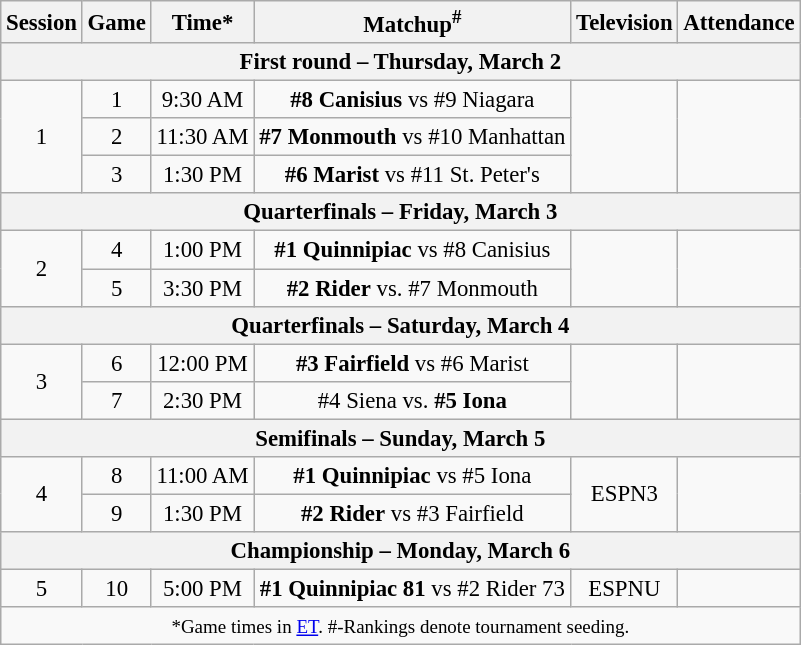<table class="wikitable" style="font-size:95%;text-align:center">
<tr>
<th>Session</th>
<th>Game</th>
<th>Time*</th>
<th>Matchup<sup>#</sup></th>
<th>Television</th>
<th>Attendance</th>
</tr>
<tr>
<th colspan=7>First round – Thursday, March 2</th>
</tr>
<tr>
<td rowspan=3>1</td>
<td>1</td>
<td>9:30 AM</td>
<td><strong>#8 Canisius</strong> vs #9 Niagara</td>
<td rowspan=3></td>
<td rowspan=3> </td>
</tr>
<tr>
<td>2</td>
<td>11:30 AM</td>
<td><strong>#7 Monmouth</strong> vs #10 Manhattan</td>
</tr>
<tr>
<td>3</td>
<td>1:30 PM</td>
<td><strong>#6 Marist</strong> vs #11 St. Peter's</td>
</tr>
<tr>
<th colspan=7>Quarterfinals – Friday, March 3</th>
</tr>
<tr>
<td rowspan=2>2</td>
<td>4</td>
<td>1:00 PM</td>
<td><strong>#1 Quinnipiac</strong> vs #8 Canisius</td>
<td rowspan=2></td>
<td rowspan=2> </td>
</tr>
<tr>
<td>5</td>
<td>3:30 PM</td>
<td><strong>#2 Rider</strong> vs. #7 Monmouth</td>
</tr>
<tr>
<th colspan=7>Quarterfinals – Saturday, March 4</th>
</tr>
<tr>
<td rowspan=2>3</td>
<td>6</td>
<td>12:00 PM</td>
<td><strong>#3 Fairfield</strong> vs #6 Marist</td>
<td rowspan=2></td>
<td rowspan=2> </td>
</tr>
<tr>
<td>7</td>
<td>2:30 PM</td>
<td>#4 Siena vs. <strong>#5 Iona</strong></td>
</tr>
<tr>
<th colspan=7>Semifinals – Sunday, March 5</th>
</tr>
<tr>
<td rowspan=2>4</td>
<td>8</td>
<td>11:00 AM</td>
<td><strong>#1 Quinnipiac</strong> vs #5 Iona</td>
<td rowspan=2>ESPN3</td>
<td rowspan=2> </td>
</tr>
<tr>
<td>9</td>
<td>1:30 PM</td>
<td><strong>#2 Rider</strong> vs #3 Fairfield</td>
</tr>
<tr>
<th colspan=7>Championship – Monday, March 6</th>
</tr>
<tr>
<td>5</td>
<td>10</td>
<td>5:00 PM</td>
<td><strong>#1 Quinnipiac 81</strong> vs #2 Rider 73</td>
<td>ESPNU</td>
<td> </td>
</tr>
<tr>
<td colspan=6><small>*Game times in <a href='#'>ET</a>. #-Rankings denote tournament seeding.</small></td>
</tr>
</table>
